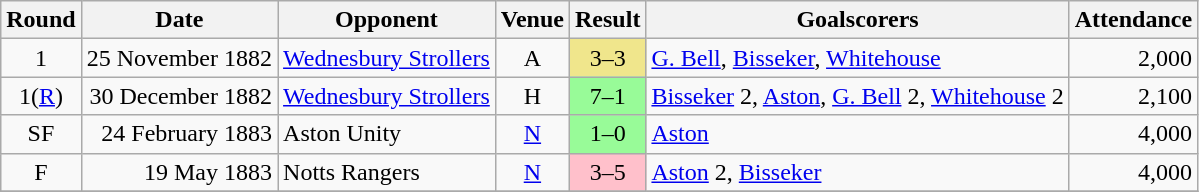<table class="wikitable">
<tr>
<th>Round</th>
<th>Date</th>
<th>Opponent</th>
<th>Venue</th>
<th>Result</th>
<th>Goalscorers</th>
<th>Attendance</th>
</tr>
<tr>
<td align="center">1</td>
<td align="right">25 November 1882</td>
<td><a href='#'>Wednesbury Strollers</a></td>
<td align="center">A</td>
<td align="center" bgcolor="Khaki">3–3</td>
<td><a href='#'>G. Bell</a>, <a href='#'>Bisseker</a>, <a href='#'>Whitehouse</a></td>
<td align="right">2,000</td>
</tr>
<tr>
<td align="center">1(<a href='#'>R</a>)</td>
<td align="right">30 December 1882</td>
<td><a href='#'>Wednesbury Strollers</a></td>
<td align="center">H</td>
<td align="center" bgcolor="PaleGreen">7–1</td>
<td><a href='#'>Bisseker</a> 2, <a href='#'>Aston</a>, <a href='#'>G. Bell</a> 2, <a href='#'>Whitehouse</a> 2</td>
<td align="right">2,100</td>
</tr>
<tr>
<td align="center">SF</td>
<td align="right">24 February 1883</td>
<td>Aston Unity</td>
<td align="center"><a href='#'>N</a></td>
<td align="center" bgcolor="PaleGreen">1–0</td>
<td><a href='#'>Aston</a></td>
<td align="right">4,000</td>
</tr>
<tr>
<td align="center">F</td>
<td align="right">19 May 1883</td>
<td>Notts Rangers</td>
<td align="center"><a href='#'>N</a></td>
<td align="center" bgcolor="Pink">3–5</td>
<td><a href='#'>Aston</a> 2, <a href='#'>Bisseker</a></td>
<td align="right">4,000</td>
</tr>
<tr>
</tr>
</table>
